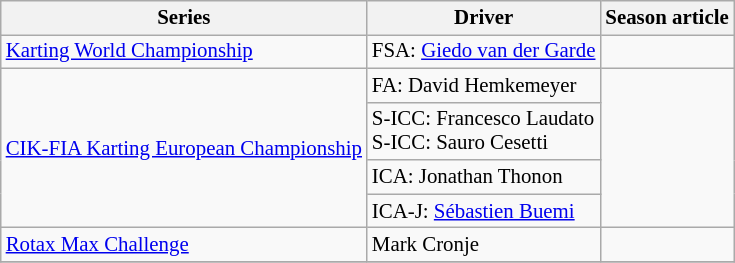<table class="wikitable" style="font-size: 87%;">
<tr>
<th>Series</th>
<th>Driver</th>
<th>Season article</th>
</tr>
<tr>
<td><a href='#'>Karting World Championship</a></td>
<td>FSA:  <a href='#'>Giedo van der Garde</a></td>
<td></td>
</tr>
<tr>
<td rowspan=4><a href='#'>CIK-FIA Karting European Championship</a></td>
<td>FA:  David Hemkemeyer</td>
<td rowspan=4></td>
</tr>
<tr>
<td>S-ICC:  Francesco Laudato<br>S-ICC:  Sauro Cesetti</td>
</tr>
<tr>
<td>ICA:  Jonathan Thonon</td>
</tr>
<tr>
<td>ICA-J:  <a href='#'>Sébastien Buemi</a></td>
</tr>
<tr>
<td><a href='#'>Rotax Max Challenge</a></td>
<td> Mark Cronje</td>
<td></td>
</tr>
<tr>
</tr>
</table>
